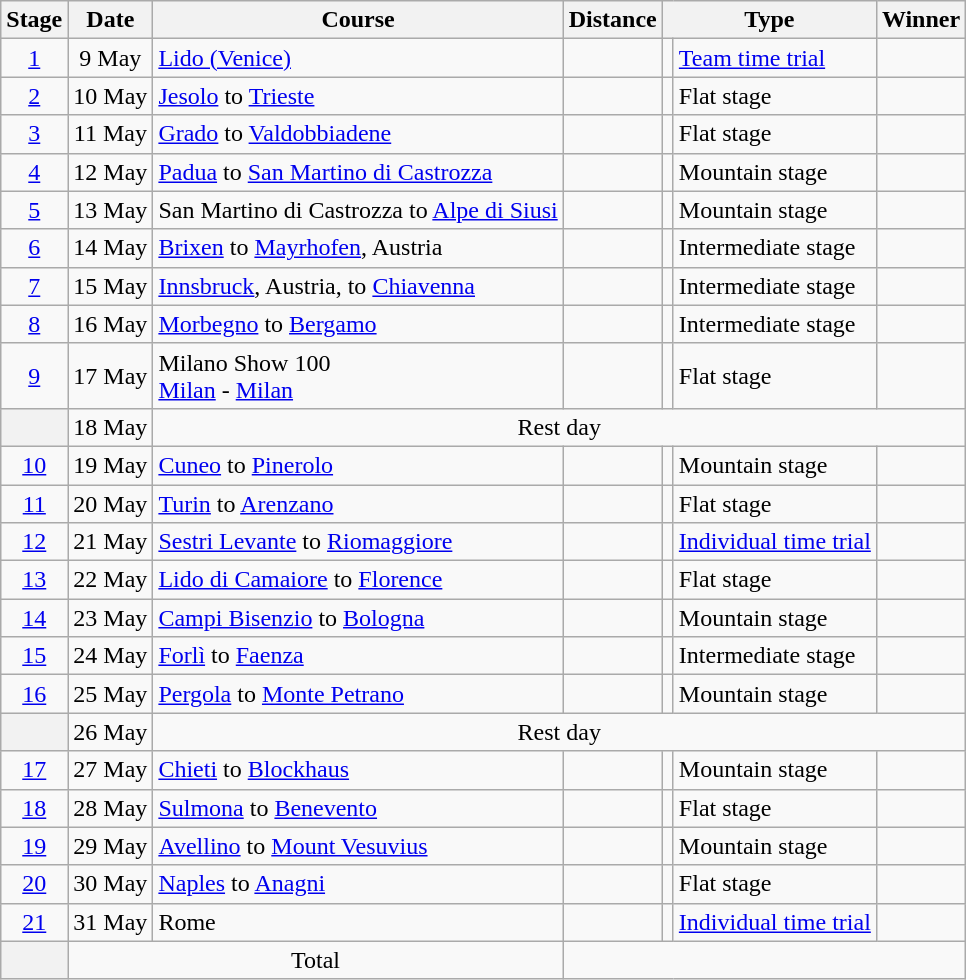<table class="wikitable">
<tr>
<th>Stage</th>
<th>Date</th>
<th>Course</th>
<th>Distance</th>
<th colspan="2">Type</th>
<th>Winner</th>
</tr>
<tr>
<td align="center"><a href='#'>1</a></td>
<td align="center">9 May</td>
<td><a href='#'>Lido (Venice)</a></td>
<td align="center"></td>
<td align="center"></td>
<td><a href='#'>Team time trial</a></td>
<td></td>
</tr>
<tr>
<td align="center"><a href='#'>2</a></td>
<td align="center">10 May</td>
<td><a href='#'>Jesolo</a> to <a href='#'>Trieste</a></td>
<td align="center"></td>
<td></td>
<td>Flat stage</td>
<td></td>
</tr>
<tr>
<td align="center"><a href='#'>3</a></td>
<td align="center">11 May</td>
<td><a href='#'>Grado</a> to <a href='#'>Valdobbiadene</a></td>
<td align="center"></td>
<td></td>
<td>Flat stage</td>
<td></td>
</tr>
<tr>
<td align="center"><a href='#'>4</a></td>
<td align="center">12 May</td>
<td><a href='#'>Padua</a> to <a href='#'>San Martino di Castrozza</a></td>
<td align="center"></td>
<td align="center"></td>
<td>Mountain stage</td>
<td></td>
</tr>
<tr>
<td align="center"><a href='#'>5</a></td>
<td align="center">13 May</td>
<td>San Martino di Castrozza to <a href='#'>Alpe di Siusi</a></td>
<td align="center"></td>
<td align="center"></td>
<td>Mountain stage</td>
<td></td>
</tr>
<tr>
<td align="center"><a href='#'>6</a></td>
<td align="center">14 May</td>
<td><a href='#'>Brixen</a> to <a href='#'>Mayrhofen</a>, Austria</td>
<td align="center"></td>
<td></td>
<td>Intermediate stage</td>
<td></td>
</tr>
<tr>
<td align="center"><a href='#'>7</a></td>
<td align="center">15 May</td>
<td><a href='#'>Innsbruck</a>, Austria, to <a href='#'>Chiavenna</a></td>
<td align="center"></td>
<td></td>
<td>Intermediate stage</td>
<td></td>
</tr>
<tr>
<td align="center"><a href='#'>8</a></td>
<td align="center">16 May</td>
<td><a href='#'>Morbegno</a> to <a href='#'>Bergamo</a></td>
<td align="center"></td>
<td></td>
<td>Intermediate stage</td>
<td></td>
</tr>
<tr>
<td align="center"><a href='#'>9</a></td>
<td align="center">17 May</td>
<td>Milano Show 100<br><a href='#'>Milan</a> - <a href='#'>Milan</a></td>
<td align="center"></td>
<td></td>
<td>Flat stage</td>
<td></td>
</tr>
<tr>
<th></th>
<td align="center">18 May</td>
<td colspan="6" align=center>Rest day</td>
</tr>
<tr>
<td align="center"><a href='#'>10</a></td>
<td align="center">19 May</td>
<td><a href='#'>Cuneo</a> to <a href='#'>Pinerolo</a></td>
<td align="center"></td>
<td align="center"></td>
<td>Mountain stage</td>
<td><s></s></td>
</tr>
<tr>
<td align="center"><a href='#'>11</a></td>
<td align="center">20 May</td>
<td><a href='#'>Turin</a> to <a href='#'>Arenzano</a></td>
<td align="center"></td>
<td></td>
<td>Flat stage</td>
<td></td>
</tr>
<tr>
<td align="center"><a href='#'>12</a></td>
<td align="center">21 May</td>
<td><a href='#'>Sestri Levante</a> to <a href='#'>Riomaggiore</a></td>
<td align="center"></td>
<td align="center"></td>
<td><a href='#'>Individual time trial</a></td>
<td></td>
</tr>
<tr>
<td align="center"><a href='#'>13</a></td>
<td align="center">22 May</td>
<td><a href='#'>Lido di Camaiore</a> to <a href='#'>Florence</a></td>
<td align="center"></td>
<td></td>
<td>Flat stage</td>
<td></td>
</tr>
<tr>
<td align="center"><a href='#'>14</a></td>
<td align="center">23 May</td>
<td><a href='#'>Campi Bisenzio</a> to <a href='#'>Bologna</a></td>
<td align="center"></td>
<td align="center"></td>
<td>Mountain stage</td>
<td></td>
</tr>
<tr>
<td align="center"><a href='#'>15</a></td>
<td align="center">24 May</td>
<td><a href='#'>Forlì</a> to <a href='#'>Faenza</a></td>
<td align="center"></td>
<td></td>
<td>Intermediate stage</td>
<td></td>
</tr>
<tr>
<td align="center"><a href='#'>16</a></td>
<td align="center">25 May</td>
<td><a href='#'>Pergola</a> to <a href='#'>Monte Petrano</a></td>
<td align="center"></td>
<td align="center"></td>
<td>Mountain stage</td>
<td></td>
</tr>
<tr>
<th></th>
<td align="center">26 May</td>
<td colspan="6" align=center>Rest day</td>
</tr>
<tr>
<td align="center"><a href='#'>17</a></td>
<td align="center">27 May</td>
<td><a href='#'>Chieti</a> to <a href='#'>Blockhaus</a></td>
<td align="center"></td>
<td align="center"></td>
<td>Mountain stage</td>
<td><s></s></td>
</tr>
<tr>
<td align="center"><a href='#'>18</a></td>
<td align="center">28 May</td>
<td><a href='#'>Sulmona</a> to <a href='#'>Benevento</a></td>
<td align="center"></td>
<td></td>
<td>Flat stage</td>
<td></td>
</tr>
<tr>
<td align="center"><a href='#'>19</a></td>
<td align="center">29 May</td>
<td><a href='#'>Avellino</a> to <a href='#'>Mount Vesuvius</a></td>
<td align="center"></td>
<td align="center"></td>
<td>Mountain stage</td>
<td></td>
</tr>
<tr>
<td align="center"><a href='#'>20</a></td>
<td align="center">30 May</td>
<td><a href='#'>Naples</a> to <a href='#'>Anagni</a></td>
<td align="center"></td>
<td></td>
<td>Flat stage</td>
<td></td>
</tr>
<tr>
<td align="center"><a href='#'>21</a></td>
<td align="center">31 May</td>
<td>Rome</td>
<td align="center"></td>
<td align="center"></td>
<td><a href='#'>Individual time trial</a></td>
<td></td>
</tr>
<tr>
<th></th>
<td colspan="2" align=center>Total</td>
<td colspan="6" align="center"></td>
</tr>
</table>
